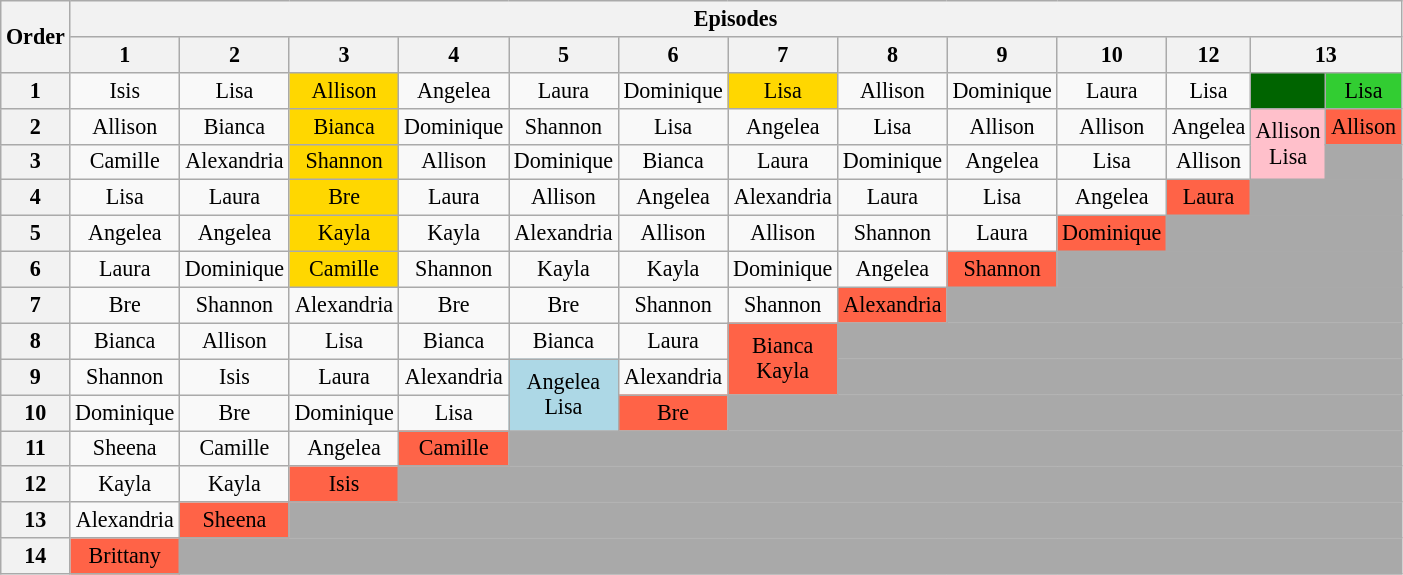<table class="wikitable" style="text-align:center; font-size:92%">
<tr>
<th rowspan=2>Order</th>
<th colspan=13>Episodes</th>
</tr>
<tr>
<th>1</th>
<th>2</th>
<th>3</th>
<th>4</th>
<th>5</th>
<th>6</th>
<th>7</th>
<th>8</th>
<th>9</th>
<th>10</th>
<th>12</th>
<th colspan="2">13</th>
</tr>
<tr>
<th>1</th>
<td>Isis</td>
<td>Lisa</td>
<td style="background:gold;">Allison</td>
<td>Angelea</td>
<td>Laura</td>
<td>Dominique</td>
<td style="background:gold;">Lisa</td>
<td>Allison</td>
<td>Dominique</td>
<td>Laura</td>
<td>Lisa</td>
<td style="background:darkgreen;"></td>
<td style="background:limegreen;">Lisa</td>
</tr>
<tr>
<th>2</th>
<td>Allison</td>
<td>Bianca</td>
<td style="background:gold;">Bianca</td>
<td>Dominique</td>
<td>Shannon</td>
<td>Lisa</td>
<td>Angelea</td>
<td>Lisa</td>
<td>Allison</td>
<td>Allison</td>
<td>Angelea</td>
<td style="background:pink" rowspan="2">Allison<br>Lisa</td>
<td style="background:tomato;">Allison</td>
</tr>
<tr>
<th>3</th>
<td>Camille</td>
<td>Alexandria</td>
<td style="background:gold;">Shannon</td>
<td>Allison</td>
<td>Dominique</td>
<td>Bianca</td>
<td>Laura</td>
<td>Dominique</td>
<td>Angelea</td>
<td>Lisa</td>
<td>Allison</td>
<td style="background:darkgrey;"></td>
</tr>
<tr>
<th>4</th>
<td>Lisa</td>
<td>Laura</td>
<td style="background:Gold;">Bre</td>
<td>Laura</td>
<td>Allison</td>
<td>Angelea</td>
<td>Alexandria</td>
<td>Laura</td>
<td>Lisa</td>
<td>Angelea</td>
<td style="background:tomato;">Laura</td>
<td colspan="2" style="background:darkgrey;"></td>
</tr>
<tr>
<th>5</th>
<td>Angelea</td>
<td>Angelea</td>
<td style="background:gold;">Kayla</td>
<td>Kayla</td>
<td>Alexandria</td>
<td>Allison</td>
<td>Allison</td>
<td>Shannon</td>
<td>Laura</td>
<td style="background:tomato;">Dominique</td>
<td style="background:darkgrey;" colspan="3"></td>
</tr>
<tr>
<th>6</th>
<td>Laura</td>
<td>Dominique</td>
<td style="background:gold;">Camille</td>
<td>Shannon</td>
<td>Kayla</td>
<td>Kayla</td>
<td>Dominique</td>
<td>Angelea</td>
<td style="background:tomato;">Shannon</td>
<td style="background:darkgrey;" colspan="4"></td>
</tr>
<tr>
<th>7</th>
<td>Bre</td>
<td>Shannon</td>
<td>Alexandria</td>
<td>Bre</td>
<td>Bre</td>
<td>Shannon</td>
<td>Shannon</td>
<td style="background:tomato;">Alexandria</td>
<td style="background:darkgrey;" colspan="5"></td>
</tr>
<tr>
<th>8</th>
<td>Bianca</td>
<td>Allison</td>
<td>Lisa</td>
<td>Bianca</td>
<td>Bianca</td>
<td>Laura</td>
<td style="background:tomato;" rowspan="2">Bianca<br>Kayla</td>
<td style="background:darkgrey;" colspan="6"></td>
</tr>
<tr>
<th>9</th>
<td>Shannon</td>
<td>Isis</td>
<td>Laura</td>
<td>Alexandria</td>
<td style="background:lightblue" rowspan="2">Angelea<br>Lisa</td>
<td>Alexandria</td>
<td style="background:darkgrey;" colspan="6"></td>
</tr>
<tr>
<th>10</th>
<td>Dominique</td>
<td>Bre</td>
<td>Dominique</td>
<td>Lisa</td>
<td style="background:tomato;">Bre</td>
<td style="background:darkgrey;" colspan="7"></td>
</tr>
<tr>
<th>11</th>
<td>Sheena</td>
<td>Camille</td>
<td>Angelea</td>
<td style="background:tomato;">Camille</td>
<td style="background:darkgrey;" colspan="9"></td>
</tr>
<tr>
<th>12</th>
<td>Kayla</td>
<td>Kayla</td>
<td style="background:tomato;">Isis</td>
<td style="background:darkgrey;" colspan="10"></td>
</tr>
<tr>
<th>13</th>
<td>Alexandria</td>
<td style="background:tomato;">Sheena</td>
<td style="background:darkgrey;" colspan="11"></td>
</tr>
<tr>
<th>14</th>
<td style="background:tomato;">Brittany</td>
<td style="background:darkgrey;" colspan="12"></td>
</tr>
</table>
